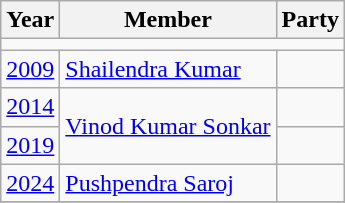<table class="wikitable sortable">
<tr>
<th>Year</th>
<th>Member</th>
<th colspan="2">Party</th>
</tr>
<tr>
<td colspan=4></td>
</tr>
<tr>
<td><a href='#'>2009</a></td>
<td><a href='#'>Shailendra Kumar</a></td>
<td></td>
</tr>
<tr>
<td><a href='#'>2014</a></td>
<td rowspan="2"><a href='#'>Vinod Kumar Sonkar</a></td>
<td></td>
</tr>
<tr>
<td><a href='#'>2019</a></td>
</tr>
<tr>
<td><a href='#'>2024</a></td>
<td><a href='#'>Pushpendra Saroj</a></td>
<td></td>
</tr>
<tr>
</tr>
</table>
